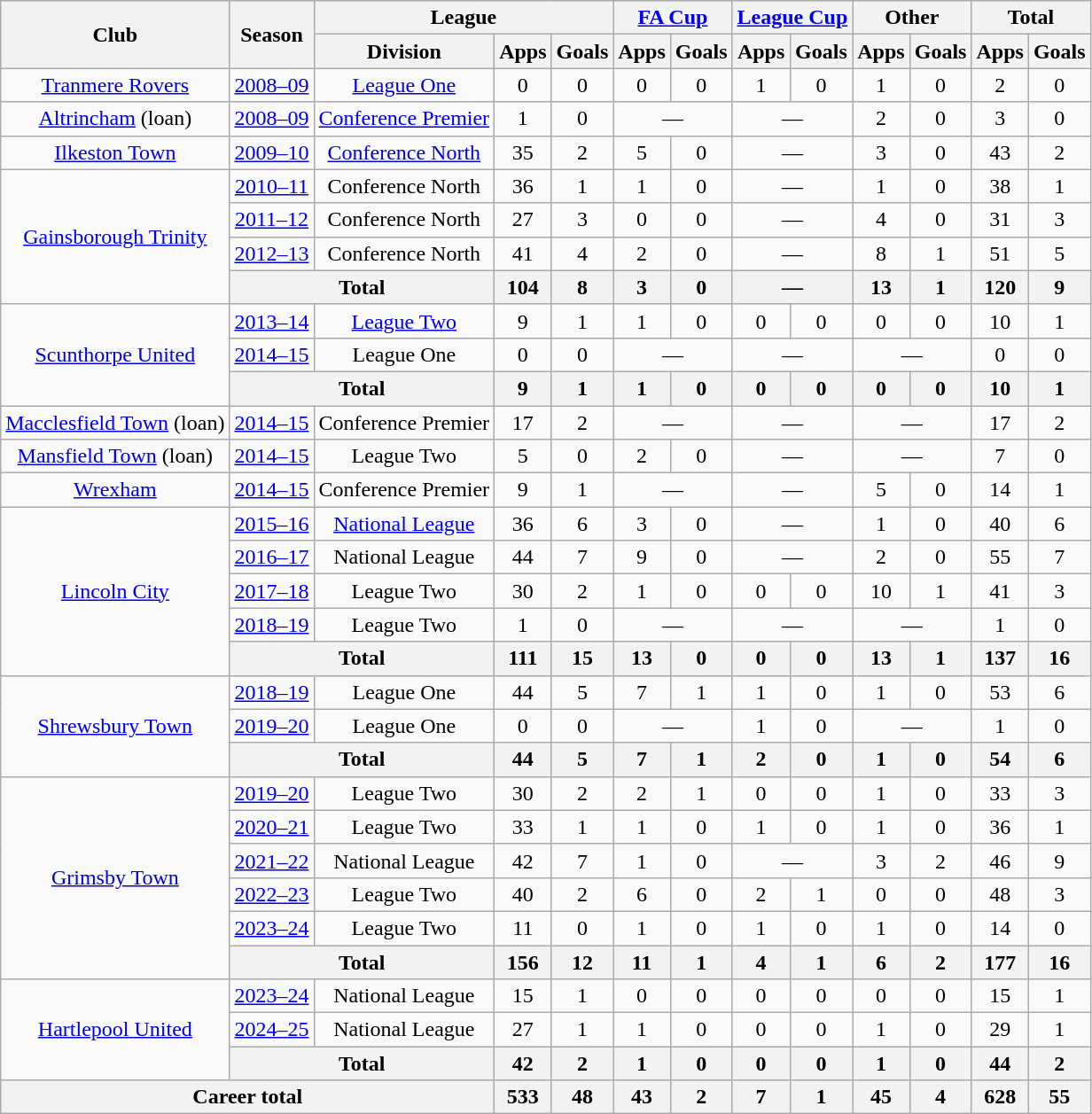<table class=wikitable style=text-align:center>
<tr>
<th rowspan=2>Club</th>
<th rowspan=2>Season</th>
<th colspan=3>League</th>
<th colspan=2><a href='#'>FA Cup</a></th>
<th colspan=2><a href='#'>League Cup</a></th>
<th colspan=2>Other</th>
<th colspan=2>Total</th>
</tr>
<tr>
<th>Division</th>
<th>Apps</th>
<th>Goals</th>
<th>Apps</th>
<th>Goals</th>
<th>Apps</th>
<th>Goals</th>
<th>Apps</th>
<th>Goals</th>
<th>Apps</th>
<th>Goals</th>
</tr>
<tr>
<td><a href='#'>Tranmere Rovers</a></td>
<td><a href='#'>2008–09</a></td>
<td><a href='#'>League One</a></td>
<td>0</td>
<td>0</td>
<td>0</td>
<td>0</td>
<td>1</td>
<td>0</td>
<td>1</td>
<td>0</td>
<td>2</td>
<td>0</td>
</tr>
<tr>
<td><a href='#'>Altrincham</a> (loan)</td>
<td><a href='#'>2008–09</a></td>
<td><a href='#'>Conference Premier</a></td>
<td>1</td>
<td>0</td>
<td colspan=2>—</td>
<td colspan=2>—</td>
<td>2</td>
<td>0</td>
<td>3</td>
<td>0</td>
</tr>
<tr>
<td><a href='#'>Ilkeston Town</a></td>
<td><a href='#'>2009–10</a></td>
<td><a href='#'>Conference North</a></td>
<td>35</td>
<td>2</td>
<td>5</td>
<td>0</td>
<td colspan=2>—</td>
<td>3</td>
<td>0</td>
<td>43</td>
<td>2</td>
</tr>
<tr>
<td rowspan=4><a href='#'>Gainsborough Trinity</a></td>
<td><a href='#'>2010–11</a></td>
<td>Conference North</td>
<td>36</td>
<td>1</td>
<td>1</td>
<td>0</td>
<td colspan=2>—</td>
<td>1</td>
<td>0</td>
<td>38</td>
<td>1</td>
</tr>
<tr>
<td><a href='#'>2011–12</a></td>
<td>Conference North</td>
<td>27</td>
<td>3</td>
<td>0</td>
<td>0</td>
<td colspan=2>—</td>
<td>4</td>
<td>0</td>
<td>31</td>
<td>3</td>
</tr>
<tr>
<td><a href='#'>2012–13</a></td>
<td>Conference North</td>
<td>41</td>
<td>4</td>
<td>2</td>
<td>0</td>
<td colspan=2>—</td>
<td>8</td>
<td>1</td>
<td>51</td>
<td>5</td>
</tr>
<tr>
<th colspan=2>Total</th>
<th>104</th>
<th>8</th>
<th>3</th>
<th>0</th>
<th colspan=2>—</th>
<th>13</th>
<th>1</th>
<th>120</th>
<th>9</th>
</tr>
<tr>
<td rowspan=3><a href='#'>Scunthorpe United</a></td>
<td><a href='#'>2013–14</a></td>
<td><a href='#'>League Two</a></td>
<td>9</td>
<td>1</td>
<td>1</td>
<td>0</td>
<td>0</td>
<td>0</td>
<td>0</td>
<td>0</td>
<td>10</td>
<td>1</td>
</tr>
<tr>
<td><a href='#'>2014–15</a></td>
<td>League One</td>
<td>0</td>
<td>0</td>
<td colspan=2>—</td>
<td colspan=2>—</td>
<td colspan=2>—</td>
<td>0</td>
<td>0</td>
</tr>
<tr>
<th colspan=2>Total</th>
<th>9</th>
<th>1</th>
<th>1</th>
<th>0</th>
<th>0</th>
<th>0</th>
<th>0</th>
<th>0</th>
<th>10</th>
<th>1</th>
</tr>
<tr>
<td><a href='#'>Macclesfield Town</a> (loan)</td>
<td><a href='#'>2014–15</a></td>
<td>Conference Premier</td>
<td>17</td>
<td>2</td>
<td colspan=2>—</td>
<td colspan=2>—</td>
<td colspan=2>—</td>
<td>17</td>
<td>2</td>
</tr>
<tr>
<td><a href='#'>Mansfield Town</a> (loan)</td>
<td><a href='#'>2014–15</a></td>
<td>League Two</td>
<td>5</td>
<td>0</td>
<td>2</td>
<td>0</td>
<td colspan=2>—</td>
<td colspan=2>—</td>
<td>7</td>
<td>0</td>
</tr>
<tr>
<td><a href='#'>Wrexham</a></td>
<td><a href='#'>2014–15</a></td>
<td>Conference Premier</td>
<td>9</td>
<td>1</td>
<td colspan=2>—</td>
<td colspan=2>—</td>
<td>5</td>
<td>0</td>
<td>14</td>
<td>1</td>
</tr>
<tr>
<td rowspan=5><a href='#'>Lincoln City</a></td>
<td><a href='#'>2015–16</a></td>
<td><a href='#'>National League</a></td>
<td>36</td>
<td>6</td>
<td>3</td>
<td>0</td>
<td colspan=2>—</td>
<td>1</td>
<td>0</td>
<td>40</td>
<td>6</td>
</tr>
<tr>
<td><a href='#'>2016–17</a></td>
<td>National League</td>
<td>44</td>
<td>7</td>
<td>9</td>
<td>0</td>
<td colspan=2>—</td>
<td>2</td>
<td>0</td>
<td>55</td>
<td>7</td>
</tr>
<tr>
<td><a href='#'>2017–18</a></td>
<td>League Two</td>
<td>30</td>
<td>2</td>
<td>1</td>
<td>0</td>
<td>0</td>
<td>0</td>
<td>10</td>
<td>1</td>
<td>41</td>
<td>3</td>
</tr>
<tr>
<td><a href='#'>2018–19</a></td>
<td>League Two</td>
<td>1</td>
<td>0</td>
<td colspan=2>—</td>
<td colspan=2>—</td>
<td colspan=2>—</td>
<td>1</td>
<td>0</td>
</tr>
<tr>
<th colspan=2>Total</th>
<th>111</th>
<th>15</th>
<th>13</th>
<th>0</th>
<th>0</th>
<th>0</th>
<th>13</th>
<th>1</th>
<th>137</th>
<th>16</th>
</tr>
<tr>
<td rowspan=3><a href='#'>Shrewsbury Town</a></td>
<td><a href='#'>2018–19</a></td>
<td>League One</td>
<td>44</td>
<td>5</td>
<td>7</td>
<td>1</td>
<td>1</td>
<td>0</td>
<td>1</td>
<td>0</td>
<td>53</td>
<td>6</td>
</tr>
<tr>
<td><a href='#'>2019–20</a></td>
<td>League One</td>
<td>0</td>
<td>0</td>
<td colspan=2>—</td>
<td>1</td>
<td>0</td>
<td colspan=2>—</td>
<td>1</td>
<td>0</td>
</tr>
<tr>
<th colspan=2>Total</th>
<th>44</th>
<th>5</th>
<th>7</th>
<th>1</th>
<th>2</th>
<th>0</th>
<th>1</th>
<th>0</th>
<th>54</th>
<th>6</th>
</tr>
<tr>
<td rowspan=6><a href='#'>Grimsby Town</a></td>
<td><a href='#'>2019–20</a></td>
<td>League Two</td>
<td>30</td>
<td>2</td>
<td>2</td>
<td>1</td>
<td>0</td>
<td>0</td>
<td>1</td>
<td>0</td>
<td>33</td>
<td>3</td>
</tr>
<tr>
<td><a href='#'>2020–21</a></td>
<td>League Two</td>
<td>33</td>
<td>1</td>
<td>1</td>
<td>0</td>
<td>1</td>
<td>0</td>
<td>1</td>
<td>0</td>
<td>36</td>
<td>1</td>
</tr>
<tr>
<td><a href='#'>2021–22</a></td>
<td>National League</td>
<td>42</td>
<td>7</td>
<td>1</td>
<td>0</td>
<td colspan=2>—</td>
<td>3</td>
<td>2</td>
<td>46</td>
<td>9</td>
</tr>
<tr>
<td><a href='#'>2022–23</a></td>
<td>League Two</td>
<td>40</td>
<td>2</td>
<td>6</td>
<td>0</td>
<td>2</td>
<td>1</td>
<td>0</td>
<td>0</td>
<td>48</td>
<td>3</td>
</tr>
<tr>
<td><a href='#'>2023–24</a></td>
<td>League Two</td>
<td>11</td>
<td>0</td>
<td>1</td>
<td>0</td>
<td>1</td>
<td>0</td>
<td>1</td>
<td>0</td>
<td>14</td>
<td>0</td>
</tr>
<tr>
<th colspan=2>Total</th>
<th>156</th>
<th>12</th>
<th>11</th>
<th>1</th>
<th>4</th>
<th>1</th>
<th>6</th>
<th>2</th>
<th>177</th>
<th>16</th>
</tr>
<tr>
<td rowspan=3><a href='#'>Hartlepool United</a></td>
<td><a href='#'>2023–24</a></td>
<td>National League</td>
<td>15</td>
<td>1</td>
<td>0</td>
<td>0</td>
<td>0</td>
<td>0</td>
<td>0</td>
<td>0</td>
<td>15</td>
<td>1</td>
</tr>
<tr>
<td><a href='#'>2024–25</a></td>
<td>National League</td>
<td>27</td>
<td>1</td>
<td>1</td>
<td>0</td>
<td>0</td>
<td>0</td>
<td>1</td>
<td>0</td>
<td>29</td>
<td>1</td>
</tr>
<tr>
<th colspan=2>Total</th>
<th>42</th>
<th>2</th>
<th>1</th>
<th>0</th>
<th>0</th>
<th>0</th>
<th>1</th>
<th>0</th>
<th>44</th>
<th>2</th>
</tr>
<tr>
<th colspan=3>Career total</th>
<th>533</th>
<th>48</th>
<th>43</th>
<th>2</th>
<th>7</th>
<th>1</th>
<th>45</th>
<th>4</th>
<th>628</th>
<th>55</th>
</tr>
</table>
